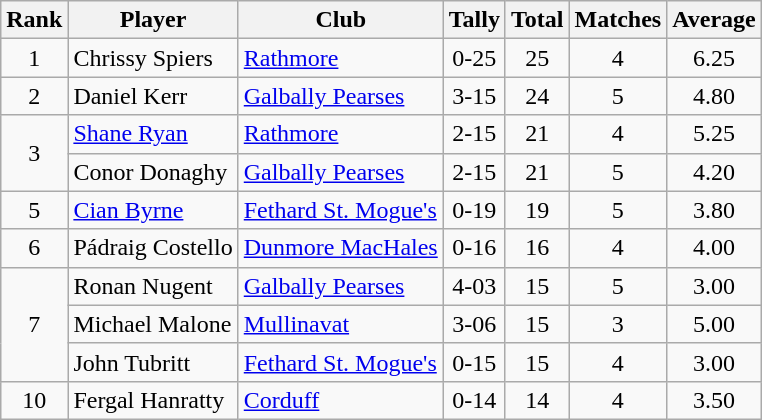<table class="wikitable">
<tr>
<th>Rank</th>
<th>Player</th>
<th>Club</th>
<th>Tally</th>
<th>Total</th>
<th>Matches</th>
<th>Average</th>
</tr>
<tr>
<td rowspan="1" style="text-align:center;">1</td>
<td>Chrissy Spiers</td>
<td><a href='#'>Rathmore</a></td>
<td align=center>0-25</td>
<td align=center>25</td>
<td align=center>4</td>
<td align=center>6.25</td>
</tr>
<tr>
<td rowspan="1" style="text-align:center;">2</td>
<td>Daniel Kerr</td>
<td><a href='#'>Galbally Pearses</a></td>
<td align=center>3-15</td>
<td align=center>24</td>
<td align=center>5</td>
<td align=center>4.80</td>
</tr>
<tr>
<td rowspan="2" style="text-align:center;">3</td>
<td><a href='#'>Shane Ryan</a></td>
<td><a href='#'>Rathmore</a></td>
<td align=center>2-15</td>
<td align=center>21</td>
<td align=center>4</td>
<td align=center>5.25</td>
</tr>
<tr>
<td>Conor Donaghy</td>
<td><a href='#'>Galbally Pearses</a></td>
<td align=center>2-15</td>
<td align=center>21</td>
<td align=center>5</td>
<td align=center>4.20</td>
</tr>
<tr>
<td rowspan="1" style="text-align:center;">5</td>
<td><a href='#'>Cian Byrne</a></td>
<td><a href='#'>Fethard St. Mogue's</a></td>
<td align=center>0-19</td>
<td align=center>19</td>
<td align=center>5</td>
<td align=center>3.80</td>
</tr>
<tr>
<td rowspan="1" style="text-align:center;">6</td>
<td>Pádraig Costello</td>
<td><a href='#'>Dunmore MacHales</a></td>
<td align=center>0-16</td>
<td align=center>16</td>
<td align=center>4</td>
<td align=center>4.00</td>
</tr>
<tr>
<td rowspan="3" style="text-align:center;">7</td>
<td>Ronan Nugent</td>
<td><a href='#'>Galbally Pearses</a></td>
<td align=center>4-03</td>
<td align=center>15</td>
<td align=center>5</td>
<td align=center>3.00</td>
</tr>
<tr>
<td>Michael Malone</td>
<td><a href='#'>Mullinavat</a></td>
<td align=center>3-06</td>
<td align=center>15</td>
<td align=center>3</td>
<td align=center>5.00</td>
</tr>
<tr>
<td>John Tubritt</td>
<td><a href='#'>Fethard St. Mogue's</a></td>
<td align=center>0-15</td>
<td align=center>15</td>
<td align=center>4</td>
<td align=center>3.00</td>
</tr>
<tr>
<td rowspan="1" style="text-align:center;">10</td>
<td>Fergal Hanratty</td>
<td><a href='#'>Corduff</a></td>
<td align=center>0-14</td>
<td align=center>14</td>
<td align=center>4</td>
<td align=center>3.50</td>
</tr>
</table>
